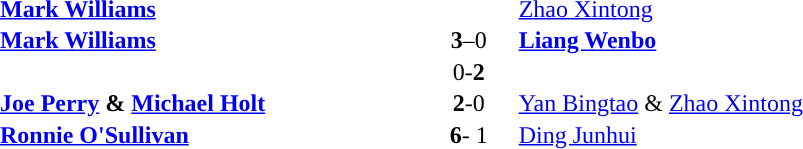<table width="50%" cellspacing="1">
<tr>
<th width=45%></th>
<th width=10%></th>
<th width=45%></th>
</tr>
<tr>
<td> <strong><a href='#'>Mark Williams</a></strong></td>
<td align="center"></td>
<td> <a href='#'>Zhao Xintong</a></td>
</tr>
<tr>
<td> <strong><a href='#'>Mark Williams</a></strong></td>
<td align="center"><strong>3</strong>–0</td>
<td><strong> <a href='#'>Liang Wenbo</a></strong></td>
</tr>
<tr>
<td></td>
<td align="center">0-<strong>2</strong></td>
<td><strong></strong></td>
</tr>
<tr>
<td><strong> <a href='#'>Joe Perry</a> & <a href='#'>Michael Holt</a></strong></td>
<td align="center"><strong>2</strong>-0</td>
<td> <a href='#'>Yan Bingtao</a> & <a href='#'>Zhao Xintong</a></td>
<td></td>
</tr>
<tr>
<td><strong> <a href='#'>Ronnie O'Sullivan</a></strong></td>
<td align="center"><strong>6</strong>- 1</td>
<td> <a href='#'>Ding Junhui</a></td>
</tr>
</table>
